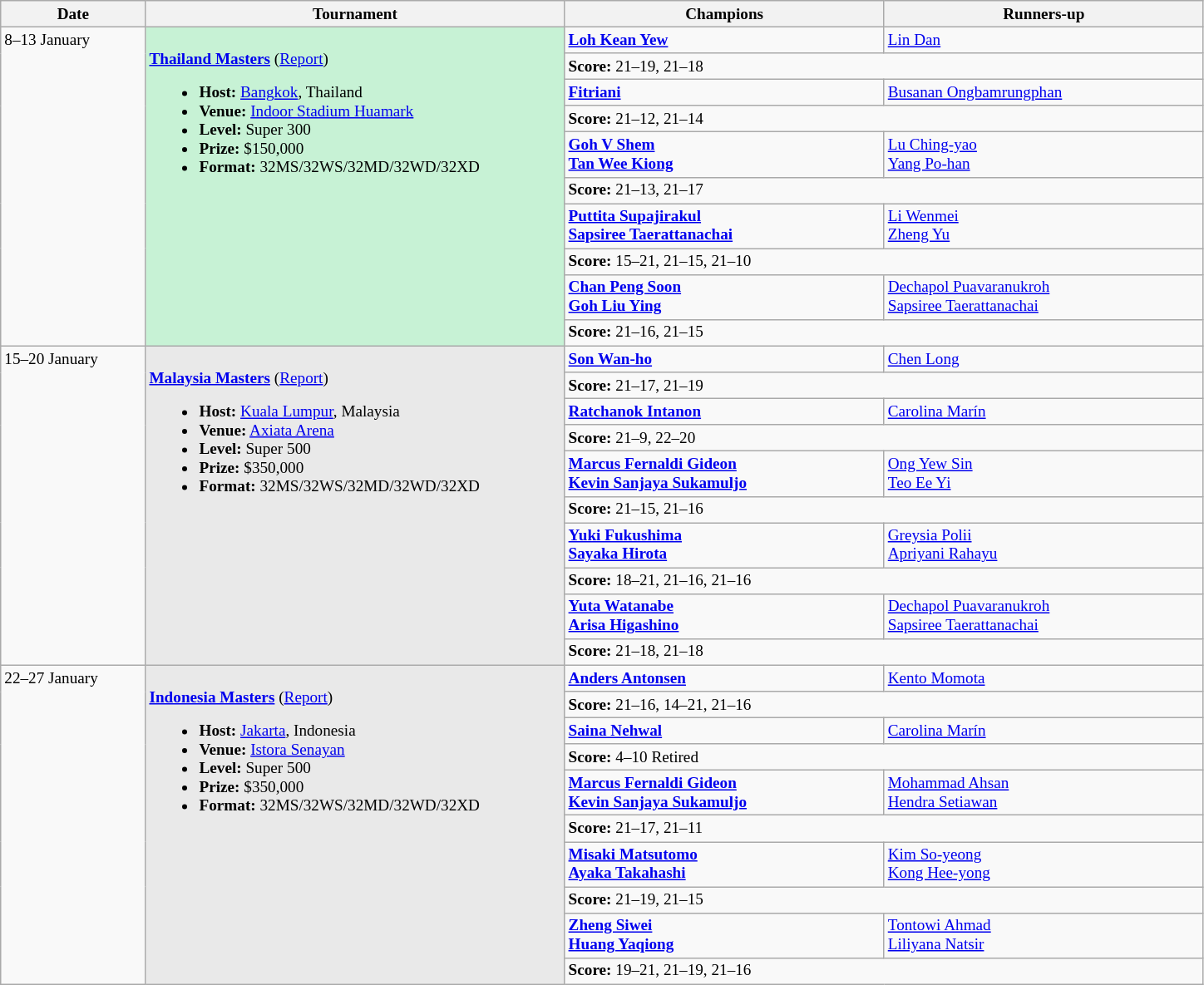<table class=wikitable style=font-size:80%>
<tr>
<th width=110>Date</th>
<th width=330>Tournament</th>
<th width=250>Champions</th>
<th width=250>Runners-up</th>
</tr>
<tr valign=top>
<td rowspan=10>8–13 January</td>
<td style="background:#C7F2D5;" rowspan="10"><br><strong><a href='#'>Thailand Masters</a></strong> (<a href='#'>Report</a>)<ul><li><strong>Host:</strong> <a href='#'>Bangkok</a>, Thailand</li><li><strong>Venue:</strong> <a href='#'>Indoor Stadium Huamark</a></li><li><strong>Level:</strong> Super 300</li><li><strong>Prize:</strong> $150,000</li><li><strong>Format:</strong> 32MS/32WS/32MD/32WD/32XD</li></ul></td>
<td><strong> <a href='#'>Loh Kean Yew</a></strong></td>
<td> <a href='#'>Lin Dan</a></td>
</tr>
<tr>
<td colspan=2><strong>Score:</strong> 21–19, 21–18</td>
</tr>
<tr valign=top>
<td><strong> <a href='#'>Fitriani</a></strong></td>
<td> <a href='#'>Busanan Ongbamrungphan</a></td>
</tr>
<tr>
<td colspan=2><strong>Score:</strong> 21–12, 21–14</td>
</tr>
<tr valign=top>
<td><strong> <a href='#'>Goh V Shem</a><br> <a href='#'>Tan Wee Kiong</a></strong></td>
<td> <a href='#'>Lu Ching-yao</a><br> <a href='#'>Yang Po-han</a></td>
</tr>
<tr>
<td colspan=2><strong>Score:</strong> 21–13, 21–17</td>
</tr>
<tr valign=top>
<td><strong> <a href='#'>Puttita Supajirakul</a><br> <a href='#'>Sapsiree Taerattanachai</a></strong></td>
<td> <a href='#'>Li Wenmei</a><br> <a href='#'>Zheng Yu</a></td>
</tr>
<tr>
<td colspan=2><strong>Score:</strong> 15–21, 21–15, 21–10</td>
</tr>
<tr valign=top>
<td><strong> <a href='#'>Chan Peng Soon</a><br> <a href='#'>Goh Liu Ying</a></strong></td>
<td> <a href='#'>Dechapol Puavaranukroh</a><br> <a href='#'>Sapsiree Taerattanachai</a></td>
</tr>
<tr>
<td colspan=2><strong>Score:</strong> 21–16, 21–15</td>
</tr>
<tr valign=top>
<td rowspan=10>15–20 January</td>
<td style="background:#E9E9E9;" rowspan="10"><br><strong><a href='#'>Malaysia Masters</a></strong> (<a href='#'>Report</a>)<ul><li><strong>Host:</strong> <a href='#'>Kuala Lumpur</a>, Malaysia</li><li><strong>Venue:</strong> <a href='#'>Axiata Arena</a></li><li><strong>Level:</strong> Super 500</li><li><strong>Prize:</strong> $350,000</li><li><strong>Format:</strong> 32MS/32WS/32MD/32WD/32XD</li></ul></td>
<td><strong> <a href='#'>Son Wan-ho</a></strong></td>
<td> <a href='#'>Chen Long</a></td>
</tr>
<tr>
<td colspan=2><strong>Score:</strong> 21–17, 21–19</td>
</tr>
<tr valign=top>
<td><strong> <a href='#'>Ratchanok Intanon</a></strong></td>
<td> <a href='#'>Carolina Marín</a></td>
</tr>
<tr>
<td colspan=2><strong>Score:</strong> 21–9, 22–20</td>
</tr>
<tr valign=top>
<td><strong> <a href='#'>Marcus Fernaldi Gideon</a><br> <a href='#'>Kevin Sanjaya Sukamuljo</a></strong></td>
<td> <a href='#'>Ong Yew Sin</a><br> <a href='#'>Teo Ee Yi</a></td>
</tr>
<tr>
<td colspan=2><strong>Score:</strong> 21–15, 21–16</td>
</tr>
<tr valign=top>
<td><strong> <a href='#'>Yuki Fukushima</a><br> <a href='#'>Sayaka Hirota</a></strong></td>
<td> <a href='#'>Greysia Polii</a><br> <a href='#'>Apriyani Rahayu</a></td>
</tr>
<tr>
<td colspan=2><strong>Score:</strong> 18–21, 21–16, 21–16</td>
</tr>
<tr valign=top>
<td><strong> <a href='#'>Yuta Watanabe</a><br> <a href='#'>Arisa Higashino</a></strong></td>
<td> <a href='#'>Dechapol Puavaranukroh</a><br> <a href='#'>Sapsiree Taerattanachai</a></td>
</tr>
<tr>
<td colspan=2><strong>Score:</strong> 21–18, 21–18</td>
</tr>
<tr valign=top>
<td rowspan=10>22–27 January</td>
<td style="background:#E9E9E9;" rowspan="10"><br><strong><a href='#'>Indonesia Masters</a></strong> (<a href='#'>Report</a>)<ul><li><strong>Host:</strong> <a href='#'>Jakarta</a>, Indonesia</li><li><strong>Venue:</strong> <a href='#'>Istora Senayan</a></li><li><strong>Level:</strong> Super 500</li><li><strong>Prize:</strong> $350,000</li><li><strong>Format:</strong> 32MS/32WS/32MD/32WD/32XD</li></ul></td>
<td><strong> <a href='#'>Anders Antonsen</a></strong></td>
<td> <a href='#'>Kento Momota</a></td>
</tr>
<tr>
<td colspan=2><strong>Score:</strong> 21–16, 14–21, 21–16</td>
</tr>
<tr valign=top>
<td><strong> <a href='#'>Saina Nehwal</a></strong></td>
<td> <a href='#'>Carolina Marín</a></td>
</tr>
<tr>
<td colspan=2><strong>Score:</strong> 4–10 Retired</td>
</tr>
<tr valign=top>
<td><strong> <a href='#'>Marcus Fernaldi Gideon</a><br> <a href='#'>Kevin Sanjaya Sukamuljo</a></strong></td>
<td> <a href='#'>Mohammad Ahsan</a><br> <a href='#'>Hendra Setiawan</a></td>
</tr>
<tr>
<td colspan=2><strong>Score:</strong> 21–17, 21–11</td>
</tr>
<tr valign=top>
<td><strong> <a href='#'>Misaki Matsutomo</a><br> <a href='#'>Ayaka Takahashi</a></strong></td>
<td> <a href='#'>Kim So-yeong</a><br> <a href='#'>Kong Hee-yong</a></td>
</tr>
<tr>
<td colspan=2><strong>Score:</strong> 21–19, 21–15</td>
</tr>
<tr valign=top>
<td><strong> <a href='#'>Zheng Siwei</a><br> <a href='#'>Huang Yaqiong</a></strong></td>
<td> <a href='#'>Tontowi Ahmad</a><br> <a href='#'>Liliyana Natsir</a></td>
</tr>
<tr>
<td colspan=2><strong>Score:</strong> 19–21, 21–19, 21–16</td>
</tr>
</table>
